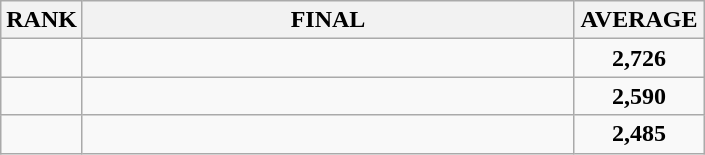<table class="wikitable">
<tr>
<th>RANK</th>
<th style="width: 20em">FINAL</th>
<th style="width: 5em">AVERAGE</th>
</tr>
<tr>
<td align="center"></td>
<td></td>
<td align="center"><strong>2,726</strong></td>
</tr>
<tr>
<td align="center"></td>
<td></td>
<td align="center"><strong>2,590</strong></td>
</tr>
<tr>
<td align="center"></td>
<td></td>
<td align="center"><strong>2,485</strong></td>
</tr>
</table>
